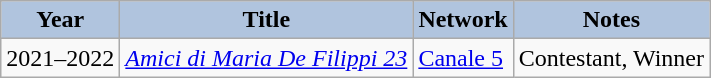<table class="wikitable">
<tr>
<th style="background:#B0C4DE;">Year</th>
<th style="background:#B0C4DE;">Title</th>
<th style="background:#B0C4DE;">Network</th>
<th style="background:#B0C4DE;">Notes</th>
</tr>
<tr>
<td>2021–2022</td>
<td><em><a href='#'>Amici di Maria De Filippi 23</a></em></td>
<td><a href='#'>Canale 5</a></td>
<td>Contestant, Winner</td>
</tr>
</table>
